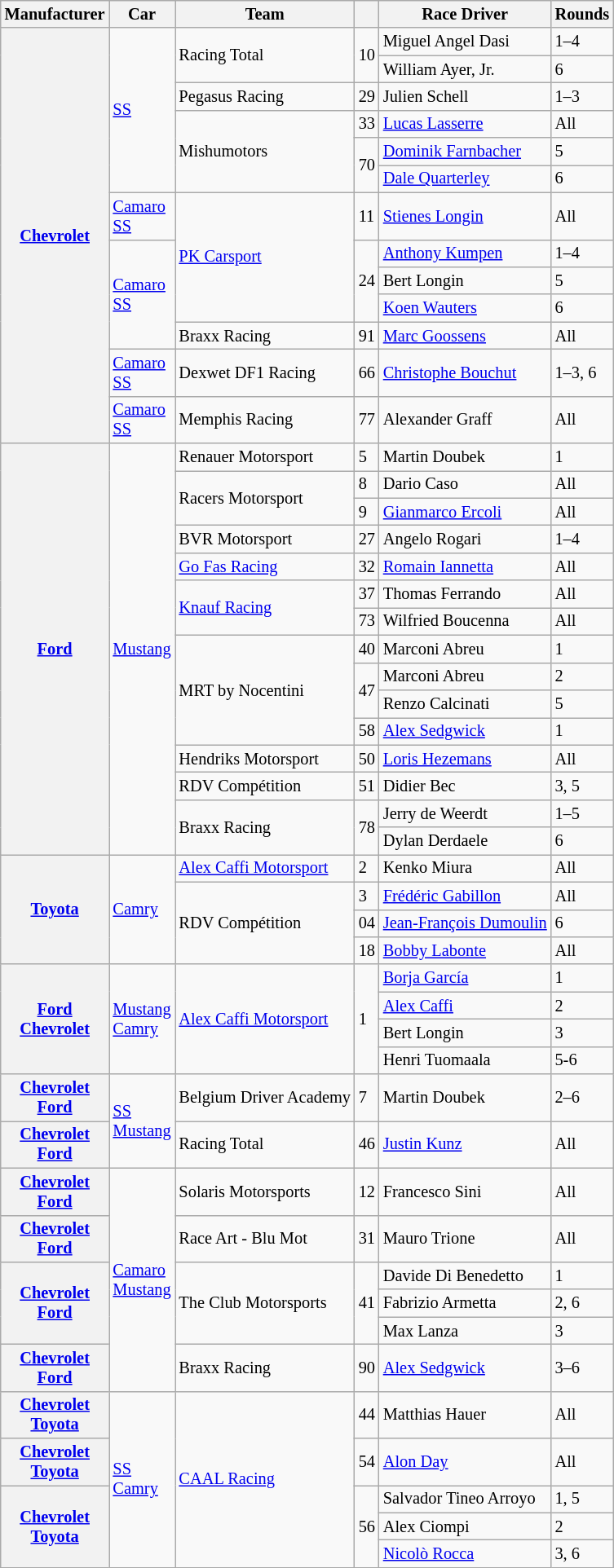<table class="wikitable" style="font-size: 85%">
<tr>
<th>Manufacturer</th>
<th>Car</th>
<th>Team</th>
<th></th>
<th>Race Driver</th>
<th>Rounds</th>
</tr>
<tr>
<th rowspan="13"><a href='#'>Chevrolet</a></th>
<td rowspan="6"><a href='#'>SS</a></td>
<td rowspan="2"> Racing Total</td>
<td rowspan="2">10</td>
<td> Miguel Angel Dasi</td>
<td>1–4</td>
</tr>
<tr>
<td> William Ayer, Jr.</td>
<td>6</td>
</tr>
<tr>
<td> Pegasus Racing</td>
<td>29</td>
<td> Julien Schell</td>
<td>1–3</td>
</tr>
<tr>
<td rowspan=3> Mishumotors</td>
<td>33</td>
<td> <a href='#'>Lucas Lasserre</a></td>
<td>All</td>
</tr>
<tr>
<td rowspan=2>70</td>
<td> <a href='#'>Dominik Farnbacher</a></td>
<td>5</td>
</tr>
<tr>
<td> <a href='#'>Dale Quarterley</a></td>
<td>6</td>
</tr>
<tr>
<td rowspan="1"><a href='#'>Camaro</a> <small></small><br><a href='#'>SS</a> <small></small></td>
<td rowspan=4> <a href='#'>PK Carsport</a></td>
<td>11</td>
<td> <a href='#'>Stienes Longin</a></td>
<td>All</td>
</tr>
<tr>
<td rowspan="4"><a href='#'>Camaro</a> <small></small><br><a href='#'>SS</a> <small></small></td>
<td rowspan="3">24</td>
<td> <a href='#'>Anthony Kumpen</a></td>
<td>1–4</td>
</tr>
<tr>
<td> Bert Longin</td>
<td>5</td>
</tr>
<tr>
<td> <a href='#'>Koen Wauters</a></td>
<td>6</td>
</tr>
<tr>
<td> Braxx Racing</td>
<td>91</td>
<td> <a href='#'>Marc Goossens</a></td>
<td>All</td>
</tr>
<tr>
<td rowspan="1"><a href='#'>Camaro</a> <small></small><br><a href='#'>SS</a> <small></small></td>
<td> Dexwet DF1 Racing</td>
<td>66</td>
<td> <a href='#'>Christophe Bouchut</a></td>
<td>1–3, 6</td>
</tr>
<tr>
<td rowspan="1"><a href='#'>Camaro</a> <small></small><br><a href='#'>SS</a> <small></small></td>
<td> Memphis Racing</td>
<td>77</td>
<td> Alexander Graff</td>
<td>All</td>
</tr>
<tr>
<th rowspan="15"><a href='#'>Ford</a></th>
<td rowspan="15"><a href='#'>Mustang</a></td>
<td> Renauer Motorsport</td>
<td>5</td>
<td> Martin Doubek</td>
<td>1</td>
</tr>
<tr>
<td rowspan="2"> Racers Motorsport</td>
<td>8</td>
<td> Dario Caso</td>
<td>All</td>
</tr>
<tr>
<td>9</td>
<td> <a href='#'>Gianmarco Ercoli</a></td>
<td>All</td>
</tr>
<tr>
<td> BVR Motorsport</td>
<td>27</td>
<td> Angelo Rogari</td>
<td>1–4</td>
</tr>
<tr>
<td> <a href='#'>Go Fas Racing</a></td>
<td>32</td>
<td> <a href='#'>Romain Iannetta</a></td>
<td>All</td>
</tr>
<tr>
<td rowspan=2> <a href='#'>Knauf Racing</a></td>
<td>37</td>
<td> Thomas Ferrando</td>
<td>All</td>
</tr>
<tr>
<td>73</td>
<td> Wilfried Boucenna</td>
<td>All</td>
</tr>
<tr>
<td rowspan=4> MRT by Nocentini</td>
<td>40</td>
<td> Marconi Abreu</td>
<td>1</td>
</tr>
<tr>
<td rowspan=2>47</td>
<td> Marconi Abreu</td>
<td>2</td>
</tr>
<tr>
<td> Renzo Calcinati</td>
<td>5</td>
</tr>
<tr>
<td>58</td>
<td> <a href='#'>Alex Sedgwick</a></td>
<td>1</td>
</tr>
<tr>
<td> Hendriks Motorsport</td>
<td>50</td>
<td> <a href='#'>Loris Hezemans</a></td>
<td>All</td>
</tr>
<tr>
<td> RDV Compétition</td>
<td>51</td>
<td> Didier Bec</td>
<td>3, 5</td>
</tr>
<tr>
<td rowspan="2"> Braxx Racing</td>
<td rowspan="2">78</td>
<td> Jerry de Weerdt</td>
<td>1–5</td>
</tr>
<tr>
<td> Dylan Derdaele</td>
<td>6</td>
</tr>
<tr>
<th rowspan="4"><a href='#'>Toyota</a></th>
<td rowspan="4"><a href='#'>Camry</a></td>
<td> <a href='#'>Alex Caffi Motorsport</a></td>
<td>2</td>
<td> Kenko Miura</td>
<td>All</td>
</tr>
<tr>
<td rowspan="3"> RDV Compétition</td>
<td>3</td>
<td> <a href='#'>Frédéric Gabillon</a></td>
<td>All</td>
</tr>
<tr>
<td>04</td>
<td> <a href='#'>Jean-François Dumoulin</a></td>
<td>6</td>
</tr>
<tr>
<td>18</td>
<td> <a href='#'>Bobby Labonte</a></td>
<td>All</td>
</tr>
<tr>
<th rowspan="4"><a href='#'>Ford</a> <small></small><br><a href='#'>Chevrolet</a> <small></small></th>
<td rowspan="4"><a href='#'>Mustang</a><br><a href='#'>Camry</a></td>
<td rowspan="4"> <a href='#'>Alex Caffi Motorsport</a></td>
<td rowspan="4">1</td>
<td> <a href='#'>Borja García</a></td>
<td>1</td>
</tr>
<tr>
<td> <a href='#'>Alex Caffi</a></td>
<td>2</td>
</tr>
<tr>
<td> Bert Longin</td>
<td>3</td>
</tr>
<tr>
<td> Henri Tuomaala</td>
<td>5-6</td>
</tr>
<tr>
<th rowspan="1"><a href='#'>Chevrolet</a> <small></small><br><a href='#'>Ford</a> <small></small></th>
<td rowspan="2"><a href='#'>SS</a><br><a href='#'>Mustang</a></td>
<td> Belgium Driver Academy</td>
<td>7</td>
<td> Martin Doubek</td>
<td>2–6</td>
</tr>
<tr>
<th rowspan="1"><a href='#'>Chevrolet</a> <small></small><br><a href='#'>Ford</a> <small></small></th>
<td> Racing Total</td>
<td>46</td>
<td> <a href='#'>Justin Kunz</a></td>
<td>All</td>
</tr>
<tr>
<th rowspan="1"><a href='#'>Chevrolet</a> <small></small><br><a href='#'>Ford</a> <small></small></th>
<td rowspan="6"><a href='#'>Camaro</a><br><a href='#'>Mustang</a></td>
<td> Solaris Motorsports</td>
<td>12</td>
<td> Francesco Sini</td>
<td>All</td>
</tr>
<tr>
<th rowspan="1"><a href='#'>Chevrolet</a> <small></small><br><a href='#'>Ford</a> <small></small></th>
<td> Race Art - Blu Mot</td>
<td>31</td>
<td> Mauro Trione</td>
<td>All</td>
</tr>
<tr>
<th rowspan="3"><a href='#'>Chevrolet</a> <small></small><br><a href='#'>Ford</a> <small></small></th>
<td rowspan=3> The Club Motorsports</td>
<td rowspan=3>41</td>
<td> Davide Di Benedetto</td>
<td>1</td>
</tr>
<tr>
<td> Fabrizio Armetta</td>
<td>2, 6</td>
</tr>
<tr>
<td> Max Lanza</td>
<td>3</td>
</tr>
<tr>
<th rowspan="1"><a href='#'>Chevrolet</a> <small></small><br><a href='#'>Ford</a> <small></small></th>
<td> Braxx Racing</td>
<td>90</td>
<td> <a href='#'>Alex Sedgwick</a></td>
<td>3–6</td>
</tr>
<tr>
<th rowspan="1"><a href='#'>Chevrolet</a> <small></small><br><a href='#'>Toyota</a> <small></small></th>
<td rowspan="5"><a href='#'>SS</a><br><a href='#'>Camry</a></td>
<td rowspan=5> <a href='#'>CAAL Racing</a></td>
<td>44</td>
<td> Matthias Hauer</td>
<td>All</td>
</tr>
<tr>
<th rowspan="1"><a href='#'>Chevrolet</a> <small></small><br><a href='#'>Toyota</a> <small></small></th>
<td>54</td>
<td> <a href='#'>Alon Day</a></td>
<td>All</td>
</tr>
<tr>
<th rowspan="3"><a href='#'>Chevrolet</a> <small></small><br><a href='#'>Toyota</a> <small></small></th>
<td rowspan=3>56</td>
<td> Salvador Tineo Arroyo</td>
<td>1, 5</td>
</tr>
<tr>
<td> Alex Ciompi</td>
<td>2</td>
</tr>
<tr>
<td> <a href='#'>Nicolò Rocca</a></td>
<td>3, 6</td>
</tr>
</table>
